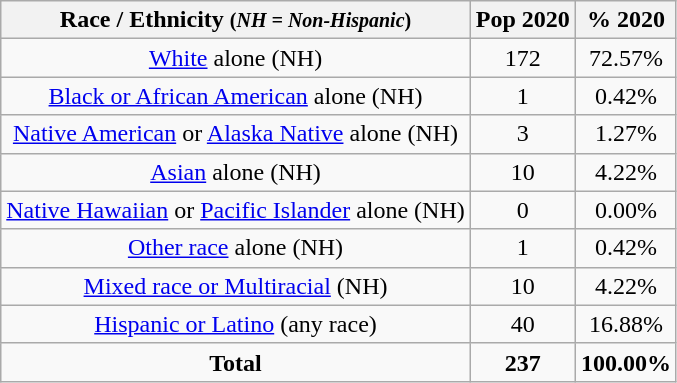<table class="wikitable" style="text-align:center;">
<tr>
<th>Race / Ethnicity <small>(<em>NH = Non-Hispanic</em>)</small></th>
<th>Pop 2020</th>
<th>% 2020</th>
</tr>
<tr>
<td><a href='#'>White</a> alone (NH)</td>
<td>172</td>
<td>72.57%</td>
</tr>
<tr>
<td><a href='#'>Black or African American</a> alone (NH)</td>
<td>1</td>
<td>0.42%</td>
</tr>
<tr>
<td><a href='#'>Native American</a> or <a href='#'>Alaska Native</a> alone (NH)</td>
<td>3</td>
<td>1.27%</td>
</tr>
<tr>
<td><a href='#'>Asian</a> alone (NH)</td>
<td>10</td>
<td>4.22%</td>
</tr>
<tr>
<td><a href='#'>Native Hawaiian</a> or <a href='#'>Pacific Islander</a> alone (NH)</td>
<td>0</td>
<td>0.00%</td>
</tr>
<tr>
<td><a href='#'>Other race</a> alone (NH)</td>
<td>1</td>
<td>0.42%</td>
</tr>
<tr>
<td><a href='#'>Mixed race or Multiracial</a> (NH)</td>
<td>10</td>
<td>4.22%</td>
</tr>
<tr>
<td><a href='#'>Hispanic or Latino</a> (any race)</td>
<td>40</td>
<td>16.88%</td>
</tr>
<tr>
<td><strong>Total</strong></td>
<td><strong>237</strong></td>
<td><strong>100.00%</strong></td>
</tr>
</table>
